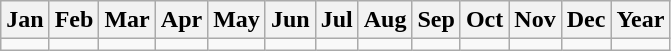<table class="wikitable">
<tr>
<th>Jan</th>
<th>Feb</th>
<th>Mar</th>
<th>Apr</th>
<th>May</th>
<th>Jun</th>
<th>Jul</th>
<th>Aug</th>
<th>Sep</th>
<th>Oct</th>
<th>Nov</th>
<th>Dec</th>
<th>Year</th>
</tr>
<tr>
<td></td>
<td></td>
<td></td>
<td></td>
<td></td>
<td></td>
<td></td>
<td></td>
<td></td>
<td></td>
<td></td>
<td></td>
<td></td>
</tr>
</table>
